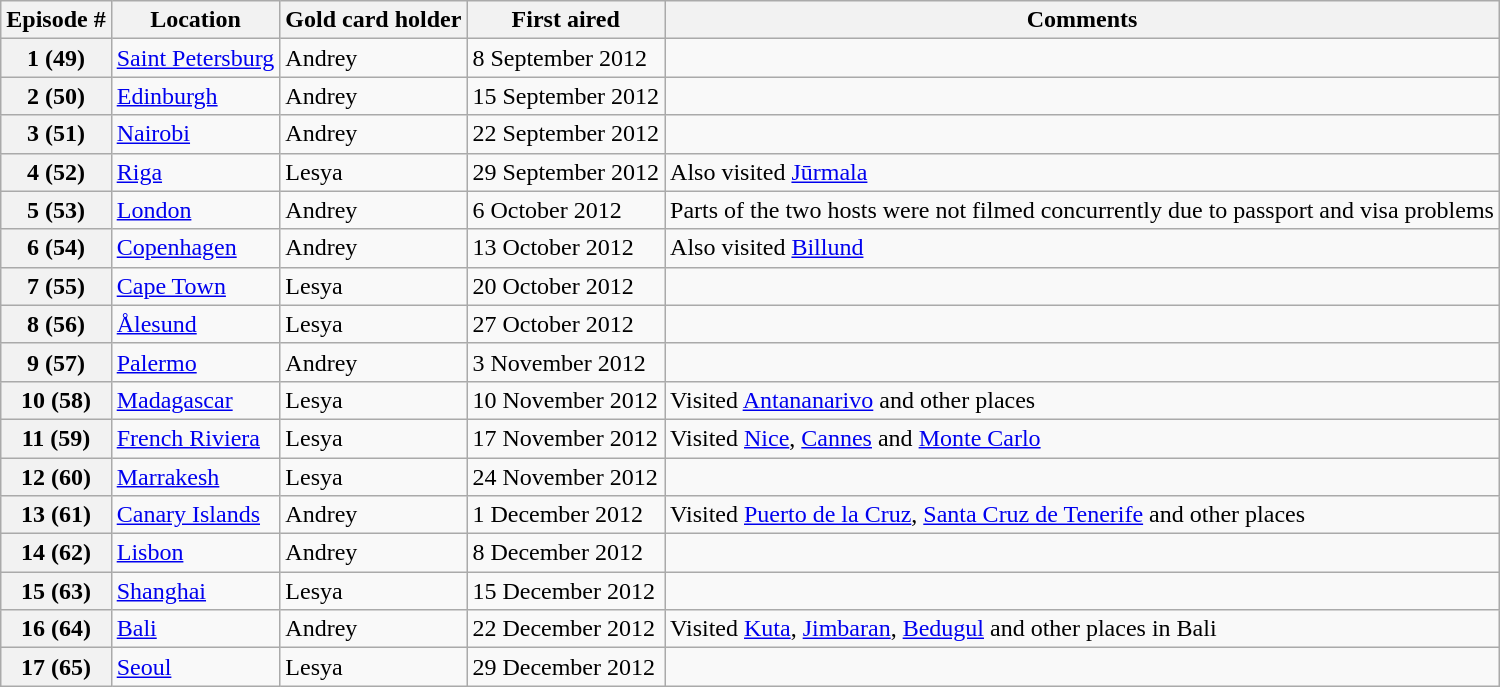<table class="wikitable">
<tr>
<th>Episode #</th>
<th>Location</th>
<th>Gold card holder</th>
<th>First aired</th>
<th>Comments</th>
</tr>
<tr>
<th>1 (49)</th>
<td> <a href='#'>Saint Petersburg</a></td>
<td>Andrey</td>
<td>8 September 2012</td>
<td></td>
</tr>
<tr>
<th>2 (50)</th>
<td> <a href='#'>Edinburgh</a></td>
<td>Andrey</td>
<td>15 September 2012</td>
<td></td>
</tr>
<tr>
<th>3 (51)</th>
<td> <a href='#'>Nairobi</a></td>
<td>Andrey</td>
<td>22 September 2012</td>
<td></td>
</tr>
<tr>
<th>4 (52)</th>
<td> <a href='#'>Riga</a></td>
<td>Lesya</td>
<td>29 September 2012</td>
<td>Also visited <a href='#'>Jūrmala</a></td>
</tr>
<tr>
<th>5 (53)</th>
<td> <a href='#'>London</a></td>
<td>Andrey</td>
<td>6 October 2012</td>
<td>Parts of the two hosts were not filmed concurrently due to passport and visa problems</td>
</tr>
<tr>
<th>6 (54)</th>
<td> <a href='#'>Copenhagen</a></td>
<td>Andrey</td>
<td>13 October 2012</td>
<td>Also visited <a href='#'>Billund</a></td>
</tr>
<tr>
<th>7 (55)</th>
<td> <a href='#'>Cape Town</a></td>
<td>Lesya</td>
<td>20 October 2012</td>
<td></td>
</tr>
<tr>
<th>8 (56)</th>
<td> <a href='#'>Ålesund</a></td>
<td>Lesya</td>
<td>27 October 2012</td>
<td></td>
</tr>
<tr>
<th>9 (57)</th>
<td> <a href='#'>Palermo</a></td>
<td>Andrey</td>
<td>3 November 2012</td>
<td></td>
</tr>
<tr>
<th>10 (58)</th>
<td> <a href='#'>Madagascar</a></td>
<td>Lesya</td>
<td>10 November 2012</td>
<td>Visited <a href='#'>Antananarivo</a> and other places</td>
</tr>
<tr>
<th>11 (59)</th>
<td> <a href='#'>French Riviera</a></td>
<td>Lesya</td>
<td>17 November 2012</td>
<td>Visited <a href='#'>Nice</a>, <a href='#'>Cannes</a> and <a href='#'>Monte Carlo</a></td>
</tr>
<tr>
<th>12 (60)</th>
<td> <a href='#'>Marrakesh</a></td>
<td>Lesya</td>
<td>24 November 2012</td>
<td></td>
</tr>
<tr>
<th>13 (61)</th>
<td> <a href='#'>Canary Islands</a></td>
<td>Andrey</td>
<td>1 December 2012</td>
<td>Visited <a href='#'>Puerto de la Cruz</a>, <a href='#'>Santa Cruz de Tenerife</a> and other places</td>
</tr>
<tr>
<th>14 (62)</th>
<td> <a href='#'>Lisbon</a></td>
<td>Andrey</td>
<td>8 December 2012</td>
<td></td>
</tr>
<tr>
<th>15 (63)</th>
<td> <a href='#'>Shanghai</a></td>
<td>Lesya</td>
<td>15 December 2012</td>
<td></td>
</tr>
<tr>
<th>16 (64)</th>
<td> <a href='#'>Bali</a></td>
<td>Andrey</td>
<td>22 December 2012</td>
<td>Visited <a href='#'>Kuta</a>, <a href='#'>Jimbaran</a>, <a href='#'>Bedugul</a> and other places in Bali</td>
</tr>
<tr>
<th>17 (65)</th>
<td> <a href='#'>Seoul</a></td>
<td>Lesya</td>
<td>29 December 2012</td>
<td></td>
</tr>
</table>
